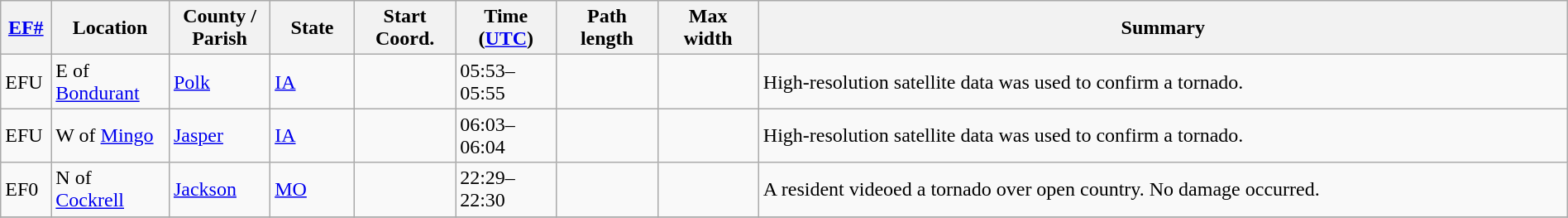<table class="wikitable sortable" style="width:100%;">
<tr>
<th scope="col"  style="width:3%; text-align:center;"><a href='#'>EF#</a></th>
<th scope="col"  style="width:7%; text-align:center;" class="unsortable">Location</th>
<th scope="col"  style="width:6%; text-align:center;" class="unsortable">County / Parish</th>
<th scope="col"  style="width:5%; text-align:center;">State</th>
<th scope="col"  style="width:6%; text-align:center;">Start Coord.</th>
<th scope="col"  style="width:6%; text-align:center;">Time (<a href='#'>UTC</a>)</th>
<th scope="col"  style="width:6%; text-align:center;">Path length</th>
<th scope="col"  style="width:6%; text-align:center;">Max width</th>
<th scope="col" class="unsortable" style="width:48%; text-align:center;">Summary</th>
</tr>
<tr>
<td bgcolor=>EFU</td>
<td>E of <a href='#'>Bondurant</a></td>
<td><a href='#'>Polk</a></td>
<td><a href='#'>IA</a></td>
<td></td>
<td>05:53–05:55</td>
<td></td>
<td></td>
<td>High-resolution satellite data was used to confirm a tornado.</td>
</tr>
<tr>
<td bgcolor=>EFU</td>
<td>W of <a href='#'>Mingo</a></td>
<td><a href='#'>Jasper</a></td>
<td><a href='#'>IA</a></td>
<td></td>
<td>06:03–06:04</td>
<td></td>
<td></td>
<td>High-resolution satellite data was used to confirm a tornado.</td>
</tr>
<tr>
<td bgcolor=>EF0</td>
<td>N of <a href='#'>Cockrell</a></td>
<td><a href='#'>Jackson</a></td>
<td><a href='#'>MO</a></td>
<td></td>
<td>22:29–22:30</td>
<td></td>
<td></td>
<td>A resident videoed a tornado over open country. No damage occurred.</td>
</tr>
<tr>
</tr>
</table>
